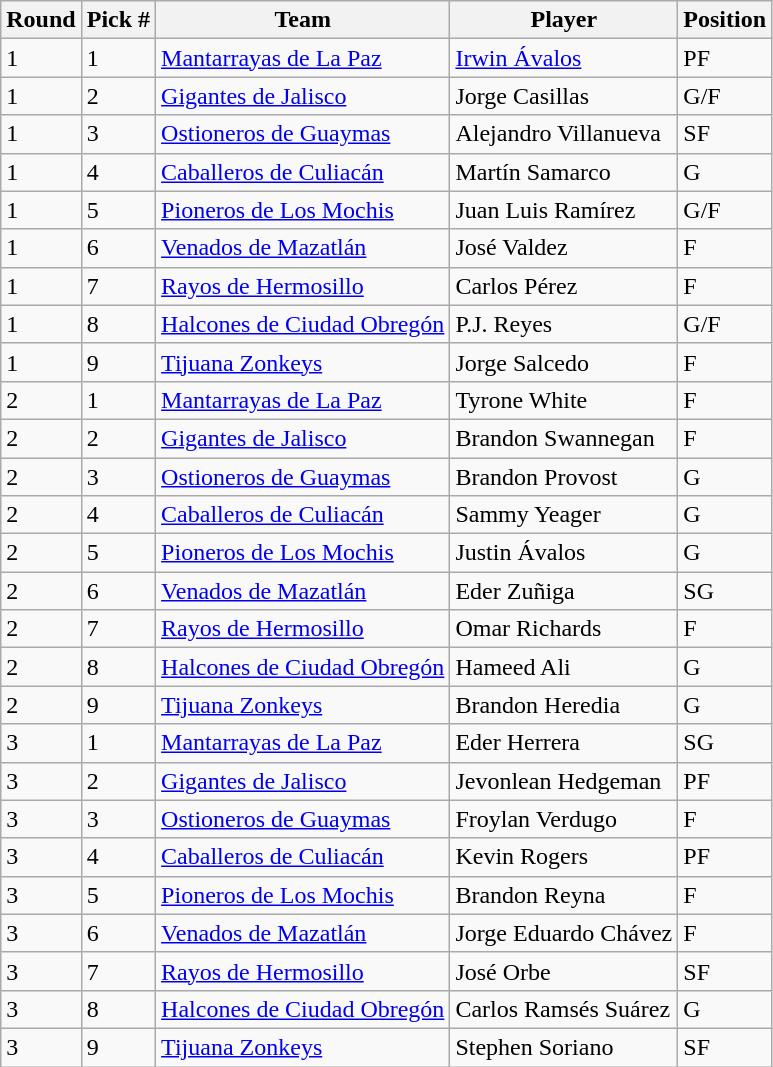<table class="wikitable">
<tr>
<th>Round</th>
<th>Pick #</th>
<th>Team</th>
<th>Player</th>
<th>Position</th>
</tr>
<tr>
<td>1</td>
<td>1</td>
<td><a href='#'>Mantarrayas de La Paz</a></td>
<td> <a href='#'>Irwin Ávalos</a></td>
<td>PF</td>
</tr>
<tr>
<td>1</td>
<td>2</td>
<td><a href='#'>Gigantes de Jalisco</a></td>
<td> Jorge Casillas</td>
<td>G/F</td>
</tr>
<tr>
<td>1</td>
<td>3</td>
<td><a href='#'>Ostioneros de Guaymas</a></td>
<td> Alejandro Villanueva</td>
<td>SF</td>
</tr>
<tr>
<td>1</td>
<td>4</td>
<td><a href='#'>Caballeros de Culiacán</a></td>
<td> Martín Samarco</td>
<td>G</td>
</tr>
<tr>
<td>1</td>
<td>5</td>
<td><a href='#'>Pioneros de Los Mochis</a></td>
<td> Juan Luis Ramírez</td>
<td>G/F</td>
</tr>
<tr>
<td>1</td>
<td>6</td>
<td><a href='#'>Venados de Mazatlán</a></td>
<td> José Valdez</td>
<td>F</td>
</tr>
<tr>
<td>1</td>
<td>7</td>
<td><a href='#'>Rayos de Hermosillo</a></td>
<td> Carlos Pérez</td>
<td>F</td>
</tr>
<tr>
<td>1</td>
<td>8</td>
<td><a href='#'>Halcones de Ciudad Obregón</a></td>
<td> P.J. Reyes</td>
<td>G/F</td>
</tr>
<tr>
<td>1</td>
<td>9</td>
<td><a href='#'>Tijuana Zonkeys</a></td>
<td> Jorge Salcedo</td>
<td>F</td>
</tr>
<tr>
<td>2</td>
<td>1</td>
<td><a href='#'>Mantarrayas de La Paz</a></td>
<td> Tyrone White</td>
<td>F</td>
</tr>
<tr>
<td>2</td>
<td>2</td>
<td><a href='#'>Gigantes de Jalisco</a></td>
<td> Brandon Swannegan</td>
<td>F</td>
</tr>
<tr>
<td>2</td>
<td>3</td>
<td><a href='#'>Ostioneros de Guaymas</a></td>
<td> Brandon Provost</td>
<td>G</td>
</tr>
<tr>
<td>2</td>
<td>4</td>
<td><a href='#'>Caballeros de Culiacán</a></td>
<td> Sammy Yeager</td>
<td>G</td>
</tr>
<tr>
<td>2</td>
<td>5</td>
<td><a href='#'>Pioneros de Los Mochis</a></td>
<td> Justin Ávalos</td>
<td>G</td>
</tr>
<tr>
<td>2</td>
<td>6</td>
<td><a href='#'>Venados de Mazatlán</a></td>
<td> Eder Zuñiga</td>
<td>SG</td>
</tr>
<tr>
<td>2</td>
<td>7</td>
<td><a href='#'>Rayos de Hermosillo</a></td>
<td> Omar Richards</td>
<td>F</td>
</tr>
<tr>
<td>2</td>
<td>8</td>
<td><a href='#'>Halcones de Ciudad Obregón</a></td>
<td> Hameed Ali</td>
<td>G</td>
</tr>
<tr>
<td>2</td>
<td>9</td>
<td><a href='#'>Tijuana Zonkeys</a></td>
<td> Brandon Heredia</td>
<td>G</td>
</tr>
<tr>
<td>3</td>
<td>1</td>
<td><a href='#'>Mantarrayas de La Paz</a></td>
<td> Eder Herrera</td>
<td>SG</td>
</tr>
<tr>
<td>3</td>
<td>2</td>
<td><a href='#'>Gigantes de Jalisco</a></td>
<td> Jevonlean Hedgeman</td>
<td>PF</td>
</tr>
<tr>
<td>3</td>
<td>3</td>
<td><a href='#'>Ostioneros de Guaymas</a></td>
<td> Froylan Verdugo</td>
<td>F</td>
</tr>
<tr>
<td>3</td>
<td>4</td>
<td><a href='#'>Caballeros de Culiacán</a></td>
<td> Kevin Rogers</td>
<td>PF</td>
</tr>
<tr>
<td>3</td>
<td>5</td>
<td><a href='#'>Pioneros de Los Mochis</a></td>
<td> Brandon Reyna</td>
<td>F</td>
</tr>
<tr>
<td>3</td>
<td>6</td>
<td><a href='#'>Venados de Mazatlán</a></td>
<td> Jorge Eduardo Chávez</td>
<td>F</td>
</tr>
<tr>
<td>3</td>
<td>7</td>
<td><a href='#'>Rayos de Hermosillo</a></td>
<td> José Orbe</td>
<td>SF</td>
</tr>
<tr>
<td>3</td>
<td>8</td>
<td><a href='#'>Halcones de Ciudad Obregón</a></td>
<td> Carlos Ramsés Suárez</td>
<td>G</td>
</tr>
<tr>
<td>3</td>
<td>9</td>
<td><a href='#'>Tijuana Zonkeys</a></td>
<td> Stephen Soriano</td>
<td>SF</td>
</tr>
</table>
